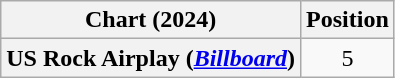<table class="wikitable plainrowheaders" style="text-align:center">
<tr>
<th scope="col">Chart (2024)</th>
<th scope="col">Position</th>
</tr>
<tr>
<th scope="row">US Rock Airplay (<em><a href='#'>Billboard</a></em>)</th>
<td>5</td>
</tr>
</table>
